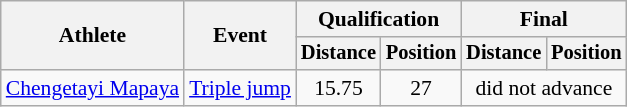<table class=wikitable style=font-size:90%>
<tr>
<th rowspan=2>Athlete</th>
<th rowspan=2>Event</th>
<th colspan=2>Qualification</th>
<th colspan=2>Final</th>
</tr>
<tr style=font-size:95%>
<th>Distance</th>
<th>Position</th>
<th>Distance</th>
<th>Position</th>
</tr>
<tr align=center>
<td align=left><a href='#'>Chengetayi Mapaya</a></td>
<td align=left><a href='#'>Triple jump</a></td>
<td>15.75</td>
<td>27</td>
<td colspan=2>did not advance</td>
</tr>
</table>
